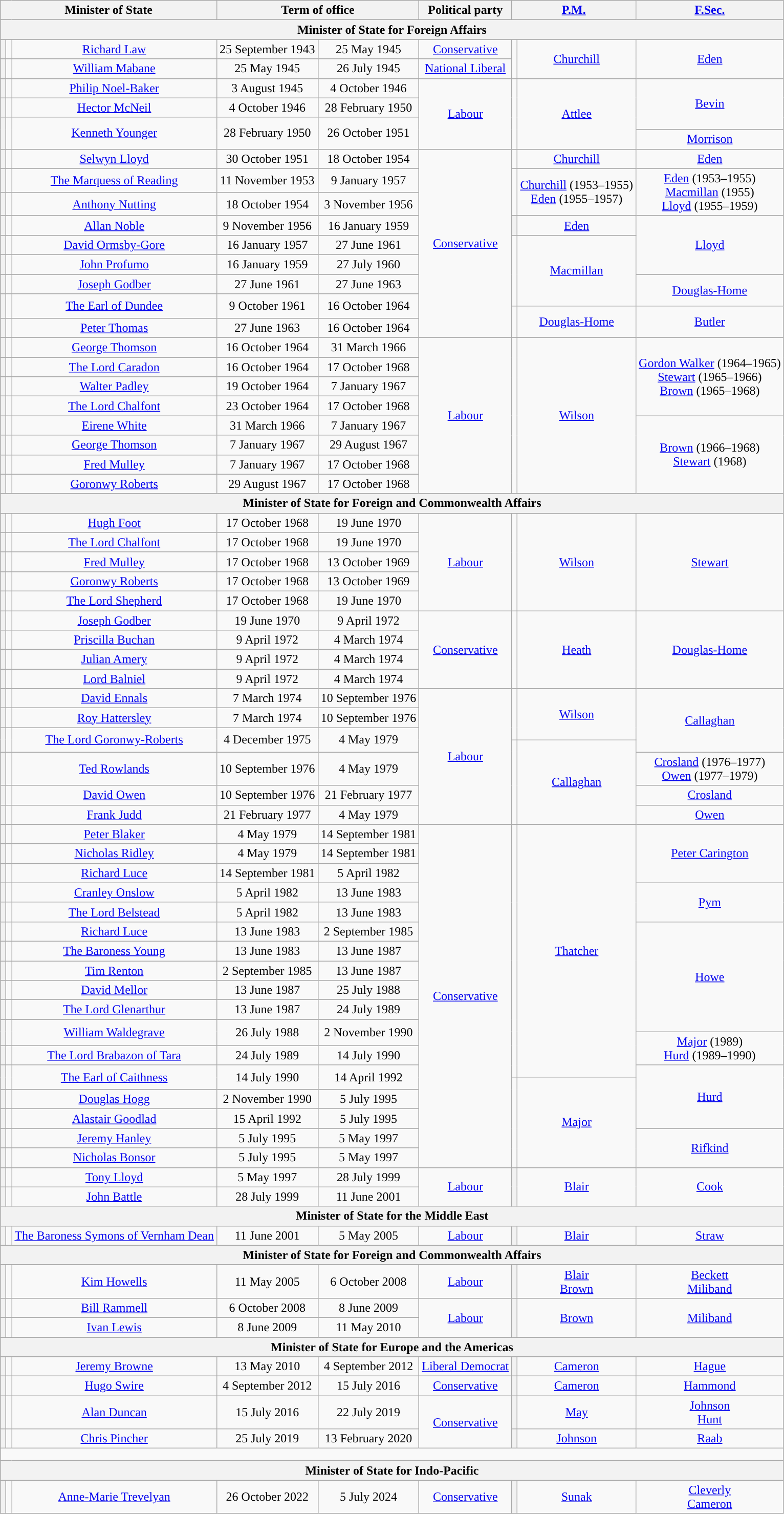<table class="wikitable" style="text-align:center">
<tr>
<th colspan=3>Minister of State</th>
<th colspan=2>Term of office</th>
<th>Political party</th>
<th colspan=2><a href='#'>P.M.</a></th>
<th><a href='#'>F.Sec.</a></th>
</tr>
<tr>
<th colspan=9>Minister of State for Foreign Affairs</th>
</tr>
<tr style="height:1em">
<th style="background-color:"></th>
<td></td>
<td><a href='#'>Richard Law</a></td>
<td>25 September 1943</td>
<td>25 May 1945</td>
<td><a href='#'>Conservative</a></td>
<td rowspan=2 style="background-color:"></td>
<td rowspan=2><a href='#'>Churchill</a></td>
<td rowspan=2><a href='#'>Eden</a></td>
</tr>
<tr style="height:1em">
<th style="background-color:"></th>
<td></td>
<td><a href='#'>William Mabane</a></td>
<td>25 May 1945</td>
<td>26 July 1945</td>
<td><a href='#'>National Liberal</a></td>
</tr>
<tr style="height:1em">
<th style="background-color:"></th>
<td></td>
<td><a href='#'>Philip Noel-Baker</a></td>
<td>3 August 1945</td>
<td>4 October 1946</td>
<td rowspan=4><a href='#'>Labour</a></td>
<td rowspan=4 style="background-color:"></td>
<td rowspan=4><a href='#'>Attlee</a></td>
<td rowspan=3><a href='#'>Bevin</a></td>
</tr>
<tr style="height:1em">
<th style="background-color:"></th>
<td></td>
<td><a href='#'>Hector McNeil</a></td>
<td>4 October 1946</td>
<td>28 February 1950</td>
</tr>
<tr style="height:1em">
<th rowspan=2 style="background-color:"></th>
<td rowspan=2></td>
<td rowspan=2><a href='#'>Kenneth Younger</a></td>
<td rowspan=2>28 February 1950</td>
<td rowspan=2>26 October 1951</td>
</tr>
<tr>
<td><a href='#'>Morrison</a></td>
</tr>
<tr style="height:1em">
<th style="background-color:"></th>
<td></td>
<td><a href='#'>Selwyn Lloyd</a></td>
<td>30 October 1951</td>
<td>18 October 1954</td>
<td rowspan=10><a href='#'>Conservative</a></td>
<td style="background-color:"></td>
<td><a href='#'>Churchill</a></td>
<td><a href='#'>Eden</a></td>
</tr>
<tr style="height:1em">
<th style="background-color:"></th>
<td></td>
<td><a href='#'>The Marquess of Reading</a></td>
<td>11 November 1953</td>
<td>9 January 1957</td>
<td rowspan=2 style="background-color:"></td>
<td rowspan=2><a href='#'>Churchill</a> (1953–1955)<br><a href='#'>Eden</a> (1955–1957)</td>
<td rowspan=2><a href='#'>Eden</a> (1953–1955)<br><a href='#'>Macmillan</a> (1955)<br><a href='#'>Lloyd</a> (1955–1959)</td>
</tr>
<tr style="height:1em">
<th style="background-color:"></th>
<td></td>
<td><a href='#'>Anthony Nutting</a></td>
<td>18 October 1954</td>
<td>3 November 1956</td>
</tr>
<tr style="height:1em">
<th style="background-color:"></th>
<td></td>
<td><a href='#'>Allan Noble</a></td>
<td>9 November 1956</td>
<td>16 January 1959</td>
<th style="background-color:"></th>
<td><a href='#'>Eden</a></td>
<td rowspan=3><a href='#'>Lloyd</a></td>
</tr>
<tr style="height:1em">
<th style="background-color:"></th>
<td></td>
<td><a href='#'>David Ormsby-Gore</a></td>
<td>16 January 1957</td>
<td>27 June 1961</td>
<td rowspan=4 style="background-color:"></td>
<td rowspan=4><a href='#'>Macmillan</a></td>
</tr>
<tr style="height:1em">
<th style="background-color:"></th>
<td></td>
<td><a href='#'>John Profumo</a></td>
<td>16 January 1959</td>
<td>27 July 1960</td>
</tr>
<tr style="height:1em">
<th style="background-color:"></th>
<td></td>
<td><a href='#'>Joseph Godber</a></td>
<td>27 June 1961</td>
<td>27 June 1963</td>
<td rowspan=2><a href='#'>Douglas-Home</a></td>
</tr>
<tr style="height:1em">
<th rowspan=2 style="background-color:"></th>
<td rowspan=2></td>
<td rowspan=2><a href='#'>The Earl of Dundee</a></td>
<td rowspan=2>9 October 1961</td>
<td rowspan=2>16 October 1964</td>
</tr>
<tr style="height:1em">
<td rowspan=2 style="background-color:"></td>
<td rowspan=2><a href='#'>Douglas-Home</a></td>
<td rowspan=2><a href='#'>Butler</a></td>
</tr>
<tr style="height:1em">
<th style="background-color:"></th>
<td></td>
<td><a href='#'>Peter Thomas</a></td>
<td>27 June 1963</td>
<td>16 October 1964</td>
</tr>
<tr style="height:1em">
<th style="background-color:"></th>
<td></td>
<td><a href='#'>George Thomson</a></td>
<td>16 October 1964</td>
<td>31 March 1966</td>
<td rowspan=8><a href='#'>Labour</a></td>
<td rowspan=8 style="background-color:"></td>
<td rowspan=8><a href='#'>Wilson</a></td>
<td rowspan=4><a href='#'>Gordon Walker</a> (1964–1965)<br><a href='#'>Stewart</a> (1965–1966)<br><a href='#'>Brown</a> (1965–1968)</td>
</tr>
<tr style="height:1em">
<th style="background-color:"></th>
<td></td>
<td><a href='#'>The Lord Caradon</a></td>
<td>16 October 1964</td>
<td>17 October 1968</td>
</tr>
<tr style="height:1em">
<th style="background-color:"></th>
<td></td>
<td><a href='#'>Walter Padley</a></td>
<td>19 October 1964</td>
<td>7 January 1967</td>
</tr>
<tr style="height:1em">
<th style="background-color:"></th>
<td></td>
<td><a href='#'>The Lord Chalfont</a></td>
<td>23 October 1964</td>
<td>17 October 1968</td>
</tr>
<tr style="height:1em">
<th style="background-color:"></th>
<td></td>
<td><a href='#'>Eirene White</a></td>
<td>31 March 1966</td>
<td>7 January 1967</td>
<td rowspan=4><a href='#'>Brown</a> (1966–1968)<br><a href='#'>Stewart</a> (1968)</td>
</tr>
<tr style="height:1em">
<th style="background-color:"></th>
<td></td>
<td><a href='#'>George Thomson</a></td>
<td>7 January 1967</td>
<td>29 August 1967</td>
</tr>
<tr style="height:1em">
<th style="background-color:"></th>
<td></td>
<td><a href='#'>Fred Mulley</a></td>
<td>7 January 1967</td>
<td>17 October 1968</td>
</tr>
<tr style="height:1em">
<th style="background-color:"></th>
<td></td>
<td><a href='#'>Goronwy Roberts</a></td>
<td>29 August 1967</td>
<td>17 October 1968</td>
</tr>
<tr>
<th colspan=9>Minister of State for Foreign and Commonwealth Affairs</th>
</tr>
<tr style="height:1em">
<th style="background-color:"></th>
<td></td>
<td><a href='#'>Hugh Foot</a></td>
<td>17 October 1968</td>
<td>19 June 1970</td>
<td rowspan=5><a href='#'>Labour</a></td>
<td rowspan=5 style="background-color:"></td>
<td rowspan=5><a href='#'>Wilson</a></td>
<td rowspan=5><a href='#'>Stewart</a></td>
</tr>
<tr style="height:1em">
<th style="background-color:"></th>
<td></td>
<td><a href='#'>The Lord Chalfont</a></td>
<td>17 October 1968</td>
<td>19 June 1970</td>
</tr>
<tr style="height:1em">
<th style="background-color:"></th>
<td></td>
<td><a href='#'>Fred Mulley</a></td>
<td>17 October 1968</td>
<td>13 October 1969</td>
</tr>
<tr style="height:1em">
<th style="background-color:"></th>
<td></td>
<td><a href='#'>Goronwy Roberts</a></td>
<td>17 October 1968</td>
<td>13 October 1969</td>
</tr>
<tr style="height:1em">
<th style="background-color:"></th>
<td></td>
<td><a href='#'>The Lord Shepherd</a></td>
<td>17 October 1968</td>
<td>19 June 1970</td>
</tr>
<tr style="height:1em">
<th style="background-color:"></th>
<td></td>
<td><a href='#'>Joseph Godber</a></td>
<td>19 June 1970</td>
<td>9 April 1972</td>
<td rowspan=4><a href='#'>Conservative</a></td>
<td rowspan=4 style="background-color:"></td>
<td rowspan=4><a href='#'>Heath</a></td>
<td rowspan=4><a href='#'>Douglas-Home</a></td>
</tr>
<tr style="height:1em">
<th style="background-color:"></th>
<td></td>
<td><a href='#'>Priscilla Buchan</a></td>
<td>9 April 1972</td>
<td>4 March 1974</td>
</tr>
<tr style="height:1em">
<th style="background-color:"></th>
<td></td>
<td><a href='#'>Julian Amery</a></td>
<td>9 April 1972</td>
<td>4 March 1974</td>
</tr>
<tr style="height:1em">
<th style="background-color:"></th>
<td></td>
<td><a href='#'>Lord Balniel</a></td>
<td>9 April 1972</td>
<td>4 March 1974</td>
</tr>
<tr style="height:1em">
<th style="background-color:"></th>
<td></td>
<td><a href='#'>David Ennals</a></td>
<td>7 March 1974</td>
<td>10 September 1976</td>
<td rowspan=8><a href='#'>Labour</a></td>
<td rowspan=3 style="background-color:"></td>
<td rowspan=3><a href='#'>Wilson</a></td>
<td rowspan=4><a href='#'>Callaghan</a></td>
</tr>
<tr style="height:1em">
<th style="background-color:"></th>
<td></td>
<td><a href='#'>Roy Hattersley</a></td>
<td>7 March 1974</td>
<td>10 September 1976</td>
</tr>
<tr style="height:1em">
<th rowspan=3 style="background-color:"></th>
<td rowspan=3></td>
<td rowspan=3><a href='#'>The Lord Goronwy-Roberts</a></td>
<td rowspan=3>4 December 1975</td>
<td rowspan=3>4 May 1979</td>
</tr>
<tr style="height:1em">
<td rowspan=5 style="background-color:"></td>
<td rowspan=5><a href='#'>Callaghan</a></td>
</tr>
<tr>
<td rowspan=2><a href='#'>Crosland</a> (1976–1977)<br><a href='#'>Owen</a> (1977–1979)</td>
</tr>
<tr style="height:1em">
<th style="background-color:"></th>
<td></td>
<td><a href='#'>Ted Rowlands</a></td>
<td>10 September 1976</td>
<td>4 May 1979</td>
</tr>
<tr style="height:1em">
<th style="background-color:"></th>
<td></td>
<td><a href='#'>David Owen</a></td>
<td>10 September 1976</td>
<td>21 February 1977</td>
<td><a href='#'>Crosland</a></td>
</tr>
<tr style="height:1em">
<th style="background-color:"></th>
<td></td>
<td><a href='#'>Frank Judd</a></td>
<td>21 February 1977</td>
<td>4 May 1979</td>
<td><a href='#'>Owen</a></td>
</tr>
<tr style="height:1em">
<th style="background-color:"></th>
<td></td>
<td><a href='#'>Peter Blaker</a></td>
<td>4 May 1979</td>
<td>14 September 1981</td>
<td rowspan=19><a href='#'>Conservative</a></td>
<td rowspan=14 style="background-color:"></td>
<td rowspan=14><a href='#'>Thatcher</a></td>
<td rowspan=3><a href='#'>Peter Carington</a></td>
</tr>
<tr style="height:1em">
<th style="background-color:"></th>
<td></td>
<td><a href='#'>Nicholas Ridley</a></td>
<td>4 May 1979</td>
<td>14 September 1981</td>
</tr>
<tr style="height:1em">
<th style="background-color:"></th>
<td></td>
<td><a href='#'>Richard Luce</a></td>
<td>14 September 1981</td>
<td>5 April 1982</td>
</tr>
<tr style="height:1em">
<th style="background-color:"></th>
<td></td>
<td><a href='#'>Cranley Onslow</a></td>
<td>5 April 1982</td>
<td>13 June 1983</td>
<td rowspan=2><a href='#'>Pym</a></td>
</tr>
<tr style="height:1em">
<th style="background-color:"></th>
<td></td>
<td><a href='#'>The Lord Belstead</a></td>
<td>5 April 1982</td>
<td>13 June 1983</td>
</tr>
<tr style="height:1em">
<th style="background-color:"></th>
<td></td>
<td><a href='#'>Richard Luce</a></td>
<td>13 June 1983</td>
<td>2 September 1985</td>
<td rowspan=6><a href='#'>Howe</a></td>
</tr>
<tr style="height:1em">
<th style="background-color:"></th>
<td></td>
<td><a href='#'>The Baroness Young</a></td>
<td>13 June 1983</td>
<td>13 June 1987</td>
</tr>
<tr style="height:1em">
<th style="background-color:"></th>
<td></td>
<td><a href='#'>Tim Renton</a></td>
<td>2 September 1985</td>
<td>13 June 1987</td>
</tr>
<tr style="height:1em">
<th style="background-color:"></th>
<td></td>
<td><a href='#'>David Mellor</a></td>
<td>13 June 1987</td>
<td>25 July 1988</td>
</tr>
<tr style="height:1em">
<th style="background-color:"></th>
<td></td>
<td><a href='#'>The Lord Glenarthur</a></td>
<td>13 June 1987</td>
<td>24 July 1989</td>
</tr>
<tr style="height:1em">
<th rowspan=2 style="background-color:"></th>
<td rowspan=2></td>
<td rowspan=2><a href='#'>William Waldegrave</a></td>
<td rowspan=2>26 July 1988</td>
<td rowspan=2>2 November 1990</td>
</tr>
<tr>
<td rowspan=2><a href='#'>Major</a> (1989)<br><a href='#'>Hurd</a> (1989–1990)</td>
</tr>
<tr style="height:1em">
<th style="background-color:"></th>
<td></td>
<td><a href='#'>The Lord Brabazon of Tara</a></td>
<td>24 July 1989</td>
<td>14 July 1990</td>
</tr>
<tr style="height:1em">
<th rowspan=2 style="background-color:"></th>
<td rowspan=2></td>
<td rowspan=2><a href='#'>The Earl of Caithness</a></td>
<td rowspan=2>14 July 1990</td>
<td rowspan=2>14 April 1992</td>
<td rowspan=4><a href='#'>Hurd</a></td>
</tr>
<tr style="height:1em">
<td rowspan=5 style="background-color:"></td>
<td rowspan=5><a href='#'>Major</a></td>
</tr>
<tr style="height:1em">
<th style="background-color:"></th>
<td></td>
<td><a href='#'>Douglas Hogg</a></td>
<td>2 November 1990</td>
<td>5 July 1995</td>
</tr>
<tr style="height:1em">
<th style="background-color:"></th>
<td></td>
<td><a href='#'>Alastair Goodlad</a></td>
<td>15 April 1992</td>
<td>5 July 1995</td>
</tr>
<tr style="height:1em">
<th style="background-color:"></th>
<td></td>
<td><a href='#'>Jeremy Hanley</a></td>
<td>5 July 1995</td>
<td>5 May 1997</td>
<td rowspan=2><a href='#'>Rifkind</a></td>
</tr>
<tr style="height:1em">
<th style="background-color:"></th>
<td></td>
<td><a href='#'>Nicholas Bonsor</a></td>
<td>5 July 1995</td>
<td>5 May 1997</td>
</tr>
<tr style="height:1em">
<th style="background-color:"></th>
<td></td>
<td><a href='#'>Tony Lloyd</a></td>
<td>5 May 1997</td>
<td>28 July 1999</td>
<td rowspan=2><a href='#'>Labour</a></td>
<th rowspan=2 style="background-color:"></th>
<td rowspan=2><a href='#'>Blair</a></td>
<td rowspan=2><a href='#'>Cook</a></td>
</tr>
<tr style="height:1em">
<th style="background-color:"></th>
<td></td>
<td><a href='#'>John Battle</a></td>
<td>28 July 1999</td>
<td>11 June 2001</td>
</tr>
<tr>
<th colspan=9>Minister of State for the Middle East</th>
</tr>
<tr style="height:1em">
<th style="background-color:"></th>
<td></td>
<td><a href='#'>The Baroness Symons of Vernham Dean</a></td>
<td>11 June 2001</td>
<td>5 May 2005</td>
<td><a href='#'>Labour</a></td>
<th style="background-color:"></th>
<td><a href='#'>Blair</a></td>
<td><a href='#'>Straw</a></td>
</tr>
<tr>
<th colspan=9>Minister of State for Foreign and Commonwealth Affairs</th>
</tr>
<tr style="height:1em">
<th style="background-color:"></th>
<td></td>
<td><a href='#'>Kim Howells</a></td>
<td>11 May 2005</td>
<td>6 October 2008</td>
<td><a href='#'>Labour</a></td>
<th style="background-color:"></th>
<td><a href='#'>Blair</a><br><a href='#'>Brown</a></td>
<td><a href='#'>Beckett</a><br><a href='#'>Miliband</a></td>
</tr>
<tr style="height:1em">
<th style="background-color:"></th>
<td></td>
<td><a href='#'>Bill Rammell</a></td>
<td>6 October 2008</td>
<td>8 June 2009</td>
<td rowspan=2><a href='#'>Labour</a></td>
<th rowspan=2 style="background-color:"></th>
<td rowspan=2><a href='#'>Brown</a></td>
<td rowspan=2><a href='#'>Miliband</a></td>
</tr>
<tr style="height:1em">
<th style="background-color:"></th>
<td></td>
<td><a href='#'>Ivan Lewis</a></td>
<td>8 June 2009</td>
<td>11 May 2010</td>
</tr>
<tr>
<th colspan=9>Minister of State for Europe and the Americas</th>
</tr>
<tr style="height:1em">
<th style="background-color:"></th>
<td></td>
<td><a href='#'>Jeremy Browne</a></td>
<td>13 May 2010</td>
<td>4 September 2012</td>
<td><a href='#'>Liberal Democrat</a></td>
<th style="background-color:"></th>
<td><a href='#'>Cameron</a></td>
<td><a href='#'>Hague</a></td>
</tr>
<tr style="height:1em">
<th style="background-color:"></th>
<td></td>
<td><a href='#'>Hugo Swire</a></td>
<td>4 September 2012</td>
<td>15 July 2016</td>
<td><a href='#'>Conservative</a></td>
<th style="background-color:"></th>
<td><a href='#'>Cameron</a></td>
<td><a href='#'>Hammond</a></td>
</tr>
<tr style="height:1em">
<th style="background-color:"></th>
<td></td>
<td><a href='#'>Alan Duncan</a></td>
<td>15 July 2016</td>
<td>22 July 2019</td>
<td rowspan=2><a href='#'>Conservative</a></td>
<th style="background-color:"></th>
<td><a href='#'>May</a></td>
<td><a href='#'>Johnson</a><br><a href='#'>Hunt</a></td>
</tr>
<tr style="height:1em">
<th style="background-color:"></th>
<td></td>
<td><a href='#'>Chris Pincher</a></td>
<td>25 July 2019</td>
<td>13 February 2020</td>
<th style="background-color:"></th>
<td><a href='#'>Johnson</a></td>
<td><a href='#'>Raab</a></td>
</tr>
<tr style="height:1em">
</tr>
<tr>
<th colspan=10>Minister of State for Indo-Pacific</th>
</tr>
<tr style="height:1em">
<th style="background-color:"></th>
<td></td>
<td><a href='#'>Anne-Marie Trevelyan</a></td>
<td>26 October 2022</td>
<td>5 July 2024</td>
<td><a href='#'>Conservative</a></td>
<th style="background-color:"></th>
<td><a href='#'>Sunak</a></td>
<td><a href='#'>Cleverly</a><br><a href='#'>Cameron</a></td>
</tr>
</table>
